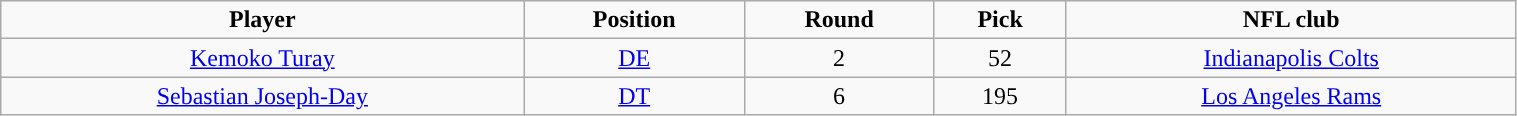<table class="wikitable" width="80%">
<tr align="center">
<td><strong>Player</strong></td>
<td><strong>Position</strong></td>
<td><strong>Round</strong></td>
<td><strong>Pick</strong></td>
<td><strong>NFL club</strong></td>
</tr>
<tr align="center" bgcolor="">
<td><a href='#'>Kemoko Turay</a></td>
<td><a href='#'>DE</a></td>
<td>2</td>
<td>52</td>
<td><a href='#'>Indianapolis Colts</a></td>
</tr>
<tr align="center" bgcolor="">
<td><a href='#'>Sebastian Joseph-Day</a></td>
<td><a href='#'>DT</a></td>
<td>6</td>
<td>195</td>
<td><a href='#'>Los Angeles Rams</a></td>
</tr>
</table>
